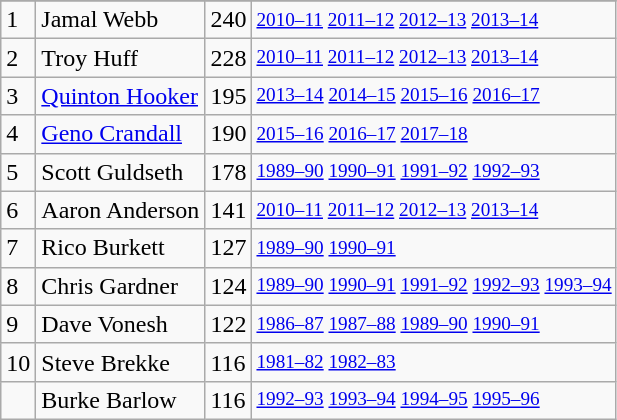<table class="wikitable">
<tr>
</tr>
<tr>
<td>1</td>
<td>Jamal Webb</td>
<td>240</td>
<td style="font-size:80%;"><a href='#'>2010–11</a> <a href='#'>2011–12</a> <a href='#'>2012–13</a> <a href='#'>2013–14</a></td>
</tr>
<tr>
<td>2</td>
<td>Troy Huff</td>
<td>228</td>
<td style="font-size:80%;"><a href='#'>2010–11</a> <a href='#'>2011–12</a> <a href='#'>2012–13</a> <a href='#'>2013–14</a></td>
</tr>
<tr>
<td>3</td>
<td><a href='#'>Quinton Hooker</a></td>
<td>195</td>
<td style="font-size:80%;"><a href='#'>2013–14</a> <a href='#'>2014–15</a> <a href='#'>2015–16</a> <a href='#'>2016–17</a></td>
</tr>
<tr>
<td>4</td>
<td><a href='#'>Geno Crandall</a></td>
<td>190</td>
<td style="font-size:80%;"><a href='#'>2015–16</a> <a href='#'>2016–17</a> <a href='#'>2017–18</a></td>
</tr>
<tr>
<td>5</td>
<td>Scott Guldseth</td>
<td>178</td>
<td style="font-size:80%;"><a href='#'>1989–90</a> <a href='#'>1990–91</a> <a href='#'>1991–92</a> <a href='#'>1992–93</a></td>
</tr>
<tr>
<td>6</td>
<td>Aaron Anderson</td>
<td>141</td>
<td style="font-size:80%;"><a href='#'>2010–11</a> <a href='#'>2011–12</a> <a href='#'>2012–13</a> <a href='#'>2013–14</a></td>
</tr>
<tr>
<td>7</td>
<td>Rico Burkett</td>
<td>127</td>
<td style="font-size:80%;"><a href='#'>1989–90</a> <a href='#'>1990–91</a></td>
</tr>
<tr>
<td>8</td>
<td>Chris Gardner</td>
<td>124</td>
<td style="font-size:80%;"><a href='#'>1989–90</a> <a href='#'>1990–91</a> <a href='#'>1991–92</a> <a href='#'>1992–93</a> <a href='#'>1993–94</a></td>
</tr>
<tr>
<td>9</td>
<td>Dave Vonesh</td>
<td>122</td>
<td style="font-size:80%;"><a href='#'>1986–87</a> <a href='#'>1987–88</a> <a href='#'>1989–90</a> <a href='#'>1990–91</a></td>
</tr>
<tr>
<td>10</td>
<td>Steve Brekke</td>
<td>116</td>
<td style="font-size:80%;"><a href='#'>1981–82</a> <a href='#'>1982–83</a></td>
</tr>
<tr>
<td></td>
<td>Burke Barlow</td>
<td>116</td>
<td style="font-size:80%;"><a href='#'>1992–93</a> <a href='#'>1993–94</a> <a href='#'>1994–95</a> <a href='#'>1995–96</a></td>
</tr>
</table>
